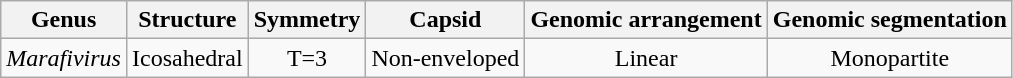<table class="wikitable sortable" style="text-align:center">
<tr>
<th>Genus</th>
<th>Structure</th>
<th>Symmetry</th>
<th>Capsid</th>
<th>Genomic arrangement</th>
<th>Genomic segmentation</th>
</tr>
<tr>
<td><em>Marafivirus</em></td>
<td>Icosahedral</td>
<td>T=3</td>
<td>Non-enveloped</td>
<td>Linear</td>
<td>Monopartite</td>
</tr>
</table>
